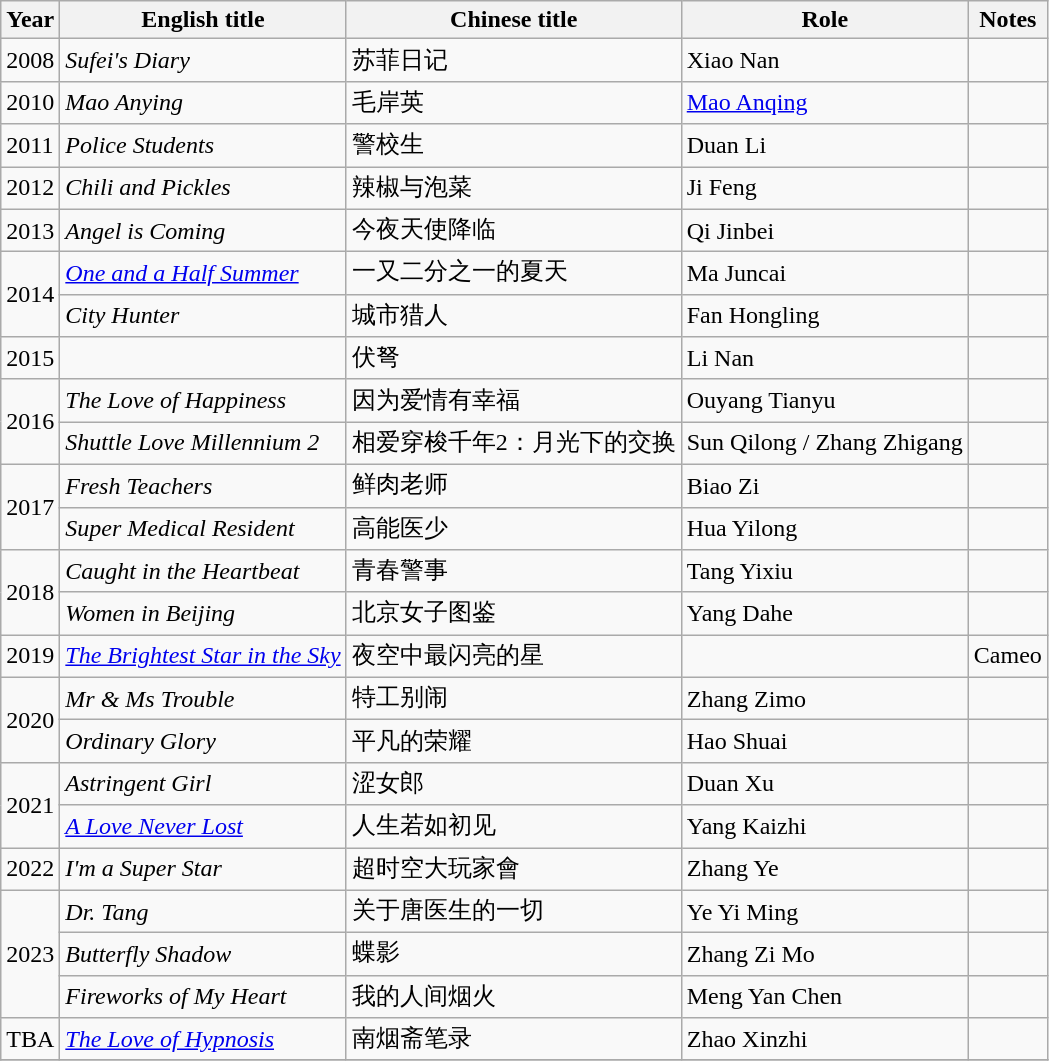<table class="wikitable sortable">
<tr>
<th>Year</th>
<th>English title</th>
<th>Chinese title</th>
<th>Role</th>
<th class="unsortable">Notes</th>
</tr>
<tr>
<td>2008</td>
<td><em>Sufei's Diary</em></td>
<td>苏菲日记</td>
<td>Xiao Nan</td>
<td></td>
</tr>
<tr>
<td>2010</td>
<td><em>Mao Anying</em></td>
<td>毛岸英</td>
<td><a href='#'>Mao Anqing</a></td>
<td></td>
</tr>
<tr>
<td>2011</td>
<td><em>Police Students</em></td>
<td>警校生</td>
<td>Duan Li</td>
<td></td>
</tr>
<tr>
<td>2012</td>
<td><em>Chili and Pickles</em></td>
<td>辣椒与泡菜</td>
<td>Ji Feng</td>
<td></td>
</tr>
<tr>
<td>2013</td>
<td><em>Angel is Coming</em></td>
<td>今夜天使降临</td>
<td>Qi Jinbei</td>
<td></td>
</tr>
<tr>
<td rowspan="2">2014</td>
<td><em><a href='#'>One and a Half Summer</a></em></td>
<td>一又二分之一的夏天</td>
<td>Ma Juncai</td>
<td></td>
</tr>
<tr>
<td><em>City Hunter</em></td>
<td>城市猎人</td>
<td>Fan Hongling</td>
<td></td>
</tr>
<tr>
<td>2015</td>
<td></td>
<td>伏弩</td>
<td>Li Nan</td>
<td></td>
</tr>
<tr>
<td rowspan="2">2016</td>
<td><em>The Love of Happiness</em></td>
<td>因为爱情有幸福</td>
<td>Ouyang Tianyu</td>
<td></td>
</tr>
<tr>
<td><em>Shuttle Love Millennium 2</em></td>
<td>相爱穿梭千年2：月光下的交换</td>
<td>Sun Qilong / Zhang Zhigang</td>
<td></td>
</tr>
<tr>
<td rowspan="2">2017</td>
<td><em>Fresh Teachers</em></td>
<td>鲜肉老师</td>
<td>Biao Zi</td>
<td></td>
</tr>
<tr>
<td><em>Super Medical Resident</em></td>
<td>高能医少</td>
<td>Hua Yilong</td>
<td></td>
</tr>
<tr>
<td rowspan="2">2018</td>
<td><em>Caught in the Heartbeat</em></td>
<td>青春警事</td>
<td>Tang Yixiu</td>
<td></td>
</tr>
<tr>
<td><em>Women in Beijing</em></td>
<td>北京女子图鉴</td>
<td>Yang Dahe</td>
<td></td>
</tr>
<tr>
<td>2019</td>
<td><em><a href='#'>The Brightest Star in the Sky</a></em></td>
<td>夜空中最闪亮的星</td>
<td></td>
<td>Cameo</td>
</tr>
<tr>
<td rowspan="2">2020</td>
<td><em>Mr & Ms Trouble </em></td>
<td>特工别闹</td>
<td>Zhang Zimo</td>
<td></td>
</tr>
<tr>
<td><em>Ordinary Glory</em></td>
<td>平凡的荣耀</td>
<td>Hao Shuai</td>
<td></td>
</tr>
<tr>
<td rowspan="2">2021</td>
<td><em>Astringent Girl</em></td>
<td>涩女郎</td>
<td>Duan Xu</td>
<td></td>
</tr>
<tr>
<td><em><a href='#'>A Love Never Lost</a></em></td>
<td>人生若如初见</td>
<td>Yang Kaizhi</td>
<td></td>
</tr>
<tr>
<td>2022</td>
<td><em>I'm a Super Star</em></td>
<td>超时空大玩家會</td>
<td>Zhang Ye</td>
<td></td>
</tr>
<tr>
<td rowspan="3">2023</td>
<td><em>Dr. Tang</em></td>
<td>关于唐医生的一切</td>
<td>Ye Yi Ming</td>
<td></td>
</tr>
<tr>
<td><em>Butterfly Shadow</em></td>
<td>蝶影</td>
<td>Zhang Zi Mo</td>
<td></td>
</tr>
<tr>
<td><em>Fireworks of My Heart</em></td>
<td>我的人间烟火</td>
<td>Meng Yan Chen</td>
<td></td>
</tr>
<tr>
<td>TBA</td>
<td><em><a href='#'>The Love of Hypnosis</a></em></td>
<td>南烟斋笔录</td>
<td>Zhao Xinzhi</td>
<td></td>
</tr>
<tr>
</tr>
</table>
